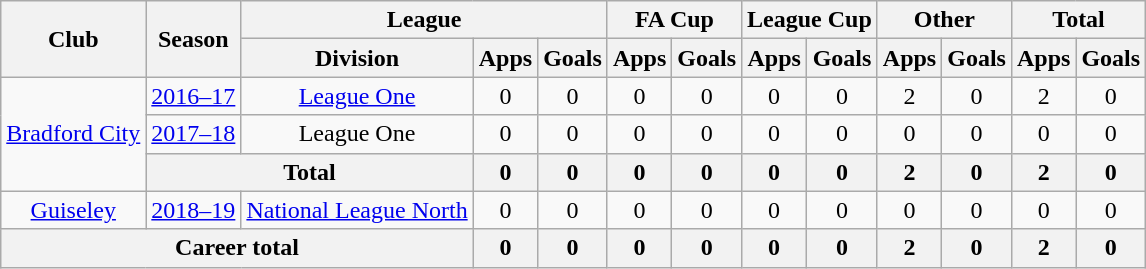<table class="wikitable" style="text-align: center;">
<tr>
<th rowspan="2">Club</th>
<th rowspan="2">Season</th>
<th colspan="3">League</th>
<th colspan="2">FA Cup</th>
<th colspan="2">League Cup</th>
<th colspan="2">Other</th>
<th colspan="2">Total</th>
</tr>
<tr>
<th>Division</th>
<th>Apps</th>
<th>Goals</th>
<th>Apps</th>
<th>Goals</th>
<th>Apps</th>
<th>Goals</th>
<th>Apps</th>
<th>Goals</th>
<th>Apps</th>
<th>Goals</th>
</tr>
<tr>
<td rowspan="3" valign="center"><a href='#'>Bradford City</a></td>
<td><a href='#'>2016–17</a></td>
<td><a href='#'>League One</a></td>
<td>0</td>
<td>0</td>
<td>0</td>
<td>0</td>
<td>0</td>
<td>0</td>
<td>2</td>
<td>0</td>
<td>2</td>
<td>0</td>
</tr>
<tr>
<td><a href='#'>2017–18</a></td>
<td>League One</td>
<td>0</td>
<td>0</td>
<td>0</td>
<td>0</td>
<td>0</td>
<td>0</td>
<td>0</td>
<td>0</td>
<td>0</td>
<td>0</td>
</tr>
<tr>
<th colspan="2">Total</th>
<th>0</th>
<th>0</th>
<th>0</th>
<th>0</th>
<th>0</th>
<th>0</th>
<th>2</th>
<th>0</th>
<th>2</th>
<th>0</th>
</tr>
<tr>
<td rowspan="1" valign="center"><a href='#'>Guiseley</a></td>
<td><a href='#'>2018–19</a></td>
<td><a href='#'>National League North</a></td>
<td>0</td>
<td>0</td>
<td>0</td>
<td>0</td>
<td>0</td>
<td>0</td>
<td>0</td>
<td>0</td>
<td>0</td>
<td>0</td>
</tr>
<tr>
<th colspan="3">Career total</th>
<th>0</th>
<th>0</th>
<th>0</th>
<th>0</th>
<th>0</th>
<th>0</th>
<th>2</th>
<th>0</th>
<th>2</th>
<th>0</th>
</tr>
</table>
